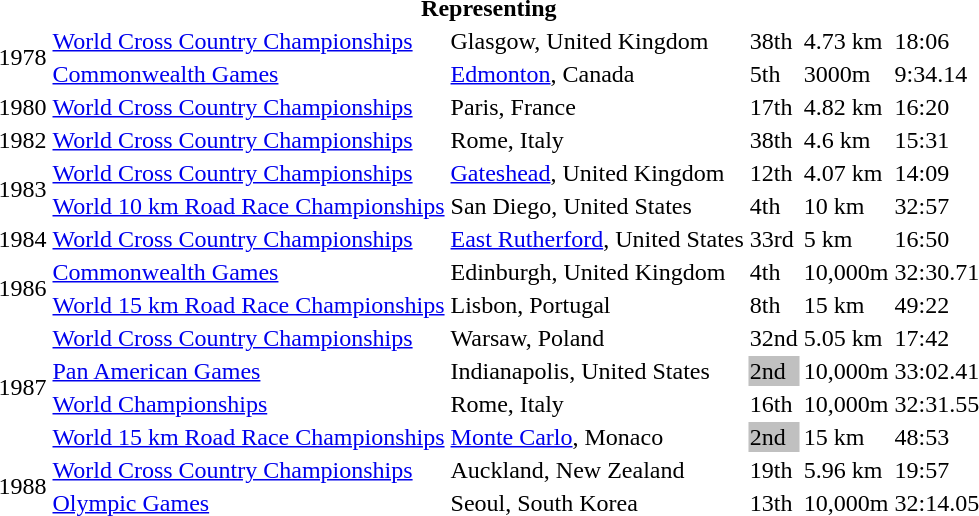<table>
<tr>
<th colspan=6>Representing </th>
</tr>
<tr>
<td rowspan=2>1978</td>
<td><a href='#'>World Cross Country Championships</a></td>
<td>Glasgow, United Kingdom</td>
<td>38th</td>
<td>4.73 km</td>
<td>18:06</td>
</tr>
<tr>
<td><a href='#'>Commonwealth Games</a></td>
<td><a href='#'>Edmonton</a>, Canada</td>
<td>5th</td>
<td>3000m</td>
<td>9:34.14</td>
</tr>
<tr>
<td>1980</td>
<td><a href='#'>World Cross Country Championships</a></td>
<td>Paris, France</td>
<td>17th</td>
<td>4.82 km</td>
<td>16:20</td>
</tr>
<tr>
<td>1982</td>
<td><a href='#'>World Cross Country Championships</a></td>
<td>Rome, Italy</td>
<td>38th</td>
<td>4.6 km</td>
<td>15:31</td>
</tr>
<tr>
<td rowspan=2>1983</td>
<td><a href='#'>World Cross Country Championships</a></td>
<td><a href='#'>Gateshead</a>, United Kingdom</td>
<td>12th</td>
<td>4.07 km</td>
<td>14:09</td>
</tr>
<tr>
<td><a href='#'>World 10 km Road Race Championships</a></td>
<td>San Diego, United States</td>
<td>4th</td>
<td>10 km</td>
<td>32:57</td>
</tr>
<tr>
<td>1984</td>
<td><a href='#'>World Cross Country Championships</a></td>
<td><a href='#'>East Rutherford</a>, United States</td>
<td>33rd</td>
<td>5 km</td>
<td>16:50</td>
</tr>
<tr>
<td rowspan=2>1986</td>
<td><a href='#'>Commonwealth Games</a></td>
<td>Edinburgh, United Kingdom</td>
<td>4th</td>
<td>10,000m</td>
<td>32:30.71</td>
</tr>
<tr>
<td><a href='#'>World 15 km Road Race Championships</a></td>
<td>Lisbon, Portugal</td>
<td>8th</td>
<td>15 km</td>
<td>49:22</td>
</tr>
<tr>
<td rowspan=4>1987</td>
<td><a href='#'>World Cross Country Championships</a></td>
<td>Warsaw, Poland</td>
<td>32nd</td>
<td>5.05 km</td>
<td>17:42</td>
</tr>
<tr>
<td><a href='#'>Pan American Games</a></td>
<td>Indianapolis, United States</td>
<td bgcolor=silver>2nd</td>
<td>10,000m</td>
<td>33:02.41</td>
</tr>
<tr>
<td><a href='#'>World Championships</a></td>
<td>Rome, Italy</td>
<td>16th</td>
<td>10,000m</td>
<td>32:31.55</td>
</tr>
<tr>
<td><a href='#'>World 15 km Road Race Championships</a></td>
<td><a href='#'>Monte Carlo</a>, Monaco</td>
<td bgcolor=silver>2nd</td>
<td>15 km</td>
<td>48:53</td>
</tr>
<tr>
<td rowspan=2>1988</td>
<td><a href='#'>World Cross Country Championships</a></td>
<td>Auckland, New Zealand</td>
<td>19th</td>
<td>5.96 km</td>
<td>19:57</td>
</tr>
<tr>
<td><a href='#'>Olympic Games</a></td>
<td>Seoul, South Korea</td>
<td>13th</td>
<td>10,000m</td>
<td>32:14.05</td>
</tr>
</table>
